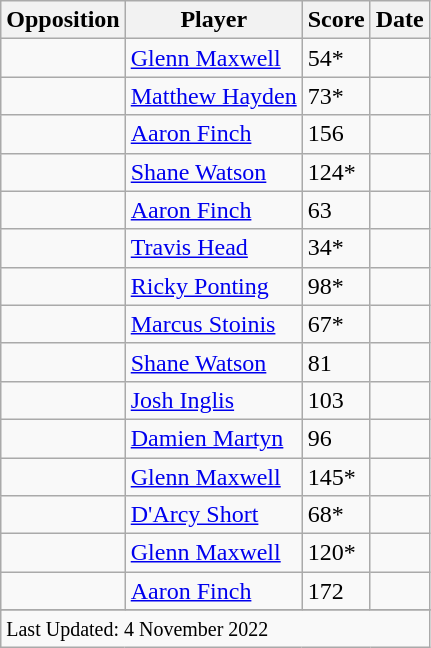<table class="wikitable sortable">
<tr>
<th>Opposition</th>
<th>Player</th>
<th>Score</th>
<th>Date</th>
</tr>
<tr>
<td></td>
<td><a href='#'>Glenn Maxwell</a></td>
<td>54*</td>
<td></td>
</tr>
<tr>
<td></td>
<td><a href='#'>Matthew Hayden</a></td>
<td>73*</td>
<td></td>
</tr>
<tr>
<td></td>
<td><a href='#'>Aaron Finch</a></td>
<td>156</td>
<td></td>
</tr>
<tr>
<td></td>
<td><a href='#'>Shane Watson</a></td>
<td>124*</td>
<td></td>
</tr>
<tr>
<td></td>
<td><a href='#'>Aaron Finch</a></td>
<td>63</td>
<td></td>
</tr>
<tr>
<td></td>
<td><a href='#'>Travis Head</a></td>
<td>34*</td>
<td></td>
</tr>
<tr>
<td></td>
<td><a href='#'>Ricky Ponting</a></td>
<td>98*</td>
<td></td>
</tr>
<tr>
<td></td>
<td><a href='#'>Marcus Stoinis</a></td>
<td>67*</td>
<td></td>
</tr>
<tr>
<td></td>
<td><a href='#'>Shane Watson</a></td>
<td>81</td>
<td></td>
</tr>
<tr>
<td></td>
<td><a href='#'>Josh Inglis</a></td>
<td>103</td>
<td></td>
</tr>
<tr>
<td></td>
<td><a href='#'>Damien Martyn</a></td>
<td>96</td>
<td></td>
</tr>
<tr>
<td></td>
<td><a href='#'>Glenn Maxwell</a></td>
<td>145*</td>
<td></td>
</tr>
<tr>
<td></td>
<td><a href='#'>D'Arcy Short</a></td>
<td>68*</td>
<td></td>
</tr>
<tr>
<td></td>
<td><a href='#'>Glenn Maxwell</a></td>
<td>120*</td>
<td></td>
</tr>
<tr>
<td></td>
<td><a href='#'>Aaron Finch</a></td>
<td>172</td>
<td></td>
</tr>
<tr>
</tr>
<tr class=sortbottom>
<td colspan=5><small>Last Updated: 4 November 2022</small></td>
</tr>
</table>
